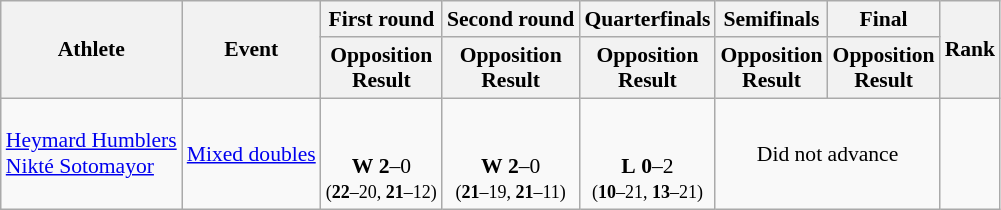<table class="wikitable" style="font-size:90%">
<tr>
<th rowspan="2">Athlete</th>
<th rowspan="2">Event</th>
<th>First round</th>
<th>Second round</th>
<th>Quarterfinals</th>
<th>Semifinals</th>
<th>Final</th>
<th rowspan="2">Rank</th>
</tr>
<tr>
<th>Opposition<br>Result</th>
<th>Opposition<br>Result</th>
<th>Opposition<br>Result</th>
<th>Opposition<br>Result</th>
<th>Opposition<br>Result</th>
</tr>
<tr>
<td><a href='#'>Heymard Humblers</a><br><a href='#'>Nikté Sotomayor</a></td>
<td><a href='#'>Mixed doubles</a></td>
<td align=center><br><br> <strong>W</strong> <strong>2</strong>–0<br><small>(<strong>22</strong>–20, <strong>21</strong>–12)</small></td>
<td align=center><br><br> <strong>W</strong> <strong>2</strong>–0<br><small>(<strong>21</strong>–19, <strong>21</strong>–11)</small></td>
<td align=center><br><br> <strong>L</strong> <strong>0</strong>–2<br><small>(<strong>10</strong>–21, <strong>13</strong>–21)</small></td>
<td align=center colspan=2>Did not advance</td>
<td align=center></td>
</tr>
</table>
